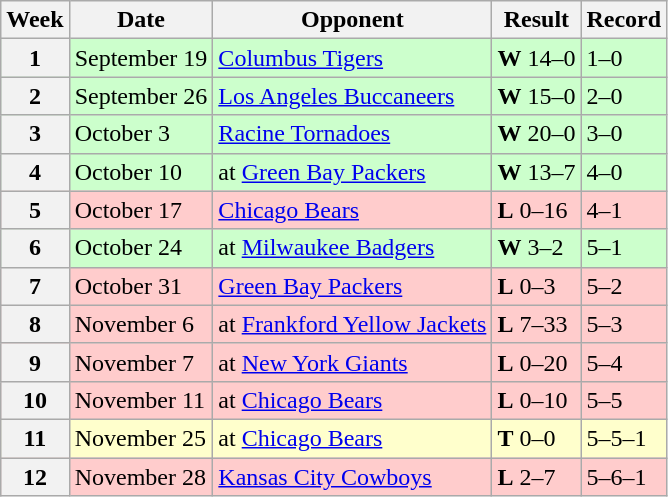<table class="wikitable">
<tr>
<th>Week</th>
<th>Date</th>
<th>Opponent</th>
<th>Result</th>
<th>Record</th>
</tr>
<tr style="background:#cfc">
<th>1</th>
<td>September 19</td>
<td><a href='#'>Columbus Tigers</a></td>
<td><strong>W</strong> 14–0</td>
<td>1–0</td>
</tr>
<tr style="background:#cfc">
<th>2</th>
<td>September 26</td>
<td><a href='#'>Los Angeles Buccaneers</a></td>
<td><strong>W</strong> 15–0</td>
<td>2–0</td>
</tr>
<tr style="background:#cfc">
<th>3</th>
<td>October 3</td>
<td><a href='#'>Racine Tornadoes</a></td>
<td><strong>W</strong> 20–0</td>
<td>3–0</td>
</tr>
<tr style="background:#cfc">
<th>4</th>
<td>October 10</td>
<td>at <a href='#'>Green Bay Packers</a></td>
<td><strong>W</strong> 13–7</td>
<td>4–0</td>
</tr>
<tr style="background:#fcc">
<th>5</th>
<td>October 17</td>
<td><a href='#'>Chicago Bears</a></td>
<td><strong>L</strong> 0–16</td>
<td>4–1</td>
</tr>
<tr style="background:#cfc">
<th>6</th>
<td>October 24</td>
<td>at <a href='#'>Milwaukee Badgers</a></td>
<td><strong>W</strong> 3–2</td>
<td>5–1</td>
</tr>
<tr style="background:#fcc">
<th>7</th>
<td>October 31</td>
<td><a href='#'>Green Bay Packers</a></td>
<td><strong>L</strong> 0–3</td>
<td>5–2</td>
</tr>
<tr style="background:#fcc">
<th>8</th>
<td>November 6</td>
<td>at <a href='#'>Frankford Yellow Jackets</a></td>
<td><strong>L</strong> 7–33</td>
<td>5–3</td>
</tr>
<tr style="background:#fcc">
<th>9</th>
<td>November 7</td>
<td>at <a href='#'>New York Giants</a></td>
<td><strong>L</strong> 0–20</td>
<td>5–4</td>
</tr>
<tr style="background:#fcc">
<th>10</th>
<td>November 11</td>
<td>at <a href='#'>Chicago Bears</a></td>
<td><strong>L</strong> 0–10</td>
<td>5–5</td>
</tr>
<tr style="background:#ffc">
<th>11</th>
<td>November 25</td>
<td>at <a href='#'>Chicago Bears</a></td>
<td><strong>T</strong> 0–0</td>
<td>5–5–1</td>
</tr>
<tr style="background:#fcc">
<th>12</th>
<td>November 28</td>
<td><a href='#'>Kansas City Cowboys</a></td>
<td><strong>L</strong> 2–7</td>
<td>5–6–1</td>
</tr>
</table>
